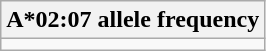<table class="wikitable collapsible collapsed">
<tr>
<th>A*02:07 allele frequency</th>
</tr>
<tr>
<td></td>
</tr>
</table>
